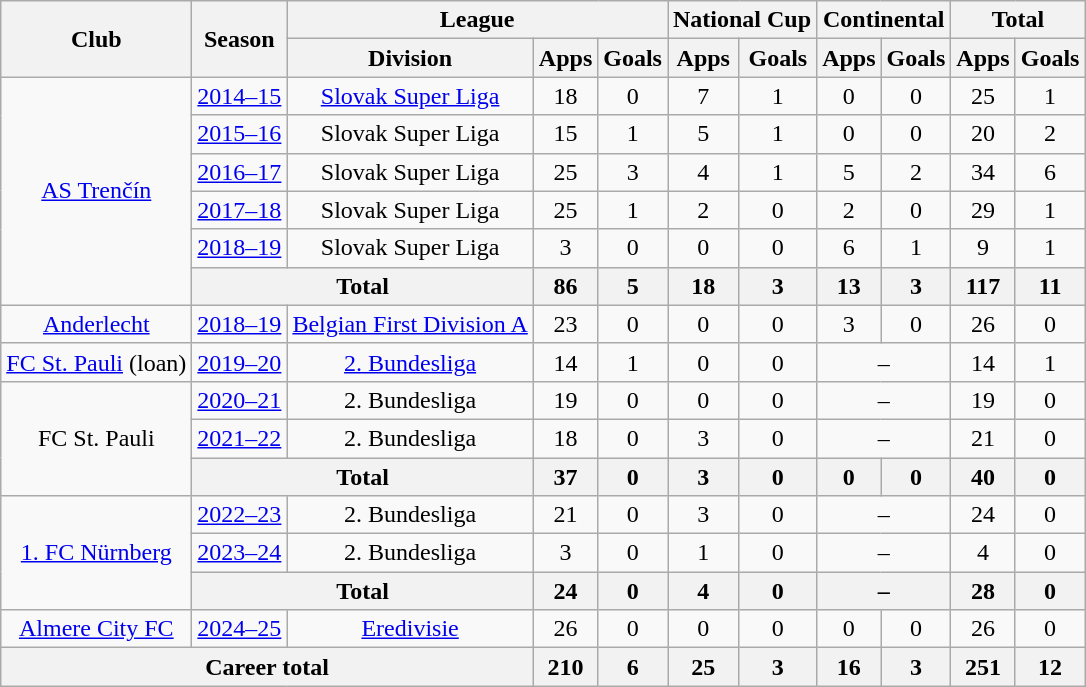<table class="wikitable" style="text-align:center">
<tr>
<th rowspan="2">Club</th>
<th rowspan="2">Season</th>
<th colspan="3">League</th>
<th colspan="2">National Cup</th>
<th colspan="2">Continental</th>
<th colspan="2">Total</th>
</tr>
<tr>
<th>Division</th>
<th>Apps</th>
<th>Goals</th>
<th>Apps</th>
<th>Goals</th>
<th>Apps</th>
<th>Goals</th>
<th>Apps</th>
<th>Goals</th>
</tr>
<tr>
<td rowspan="6"><a href='#'>AS Trenčín</a></td>
<td><a href='#'>2014–15</a></td>
<td><a href='#'>Slovak Super Liga</a></td>
<td>18</td>
<td>0</td>
<td>7</td>
<td>1</td>
<td>0</td>
<td>0</td>
<td>25</td>
<td>1</td>
</tr>
<tr>
<td><a href='#'>2015–16</a></td>
<td>Slovak Super Liga</td>
<td>15</td>
<td>1</td>
<td>5</td>
<td>1</td>
<td>0</td>
<td>0</td>
<td>20</td>
<td>2</td>
</tr>
<tr>
<td><a href='#'>2016–17</a></td>
<td>Slovak Super Liga</td>
<td>25</td>
<td>3</td>
<td>4</td>
<td>1</td>
<td>5</td>
<td>2</td>
<td>34</td>
<td>6</td>
</tr>
<tr>
<td><a href='#'>2017–18</a></td>
<td>Slovak Super Liga</td>
<td>25</td>
<td>1</td>
<td>2</td>
<td>0</td>
<td>2</td>
<td>0</td>
<td>29</td>
<td>1</td>
</tr>
<tr>
<td><a href='#'>2018–19</a></td>
<td>Slovak Super Liga</td>
<td>3</td>
<td>0</td>
<td>0</td>
<td>0</td>
<td>6</td>
<td>1</td>
<td>9</td>
<td>1</td>
</tr>
<tr>
<th colspan="2">Total</th>
<th>86</th>
<th>5</th>
<th>18</th>
<th>3</th>
<th>13</th>
<th>3</th>
<th>117</th>
<th>11</th>
</tr>
<tr>
<td><a href='#'>Anderlecht</a></td>
<td><a href='#'>2018–19</a></td>
<td><a href='#'>Belgian First Division A</a></td>
<td>23</td>
<td>0</td>
<td>0</td>
<td>0</td>
<td>3</td>
<td>0</td>
<td>26</td>
<td>0</td>
</tr>
<tr>
<td><a href='#'>FC St. Pauli</a> (loan)</td>
<td><a href='#'>2019–20</a></td>
<td><a href='#'>2. Bundesliga</a></td>
<td>14</td>
<td>1</td>
<td>0</td>
<td>0</td>
<td colspan="2">–</td>
<td>14</td>
<td>1</td>
</tr>
<tr>
<td rowspan="3">FC St. Pauli</td>
<td><a href='#'>2020–21</a></td>
<td>2. Bundesliga</td>
<td>19</td>
<td>0</td>
<td>0</td>
<td>0</td>
<td colspan="2">–</td>
<td>19</td>
<td>0</td>
</tr>
<tr>
<td><a href='#'>2021–22</a></td>
<td>2. Bundesliga</td>
<td>18</td>
<td>0</td>
<td>3</td>
<td>0</td>
<td colspan="2">–</td>
<td>21</td>
<td>0</td>
</tr>
<tr>
<th colspan="2">Total</th>
<th>37</th>
<th>0</th>
<th>3</th>
<th>0</th>
<th>0</th>
<th>0</th>
<th>40</th>
<th>0</th>
</tr>
<tr>
<td rowspan="3"><a href='#'>1. FC Nürnberg</a></td>
<td><a href='#'>2022–23</a></td>
<td>2. Bundesliga</td>
<td>21</td>
<td>0</td>
<td>3</td>
<td>0</td>
<td colspan="2">–</td>
<td>24</td>
<td>0</td>
</tr>
<tr>
<td><a href='#'>2023–24</a></td>
<td>2. Bundesliga</td>
<td>3</td>
<td>0</td>
<td>1</td>
<td>0</td>
<td colspan="2">–</td>
<td>4</td>
<td>0</td>
</tr>
<tr>
<th colspan="2">Total</th>
<th>24</th>
<th>0</th>
<th>4</th>
<th>0</th>
<th colspan="2">–</th>
<th>28</th>
<th>0</th>
</tr>
<tr>
<td><a href='#'>Almere City FC</a></td>
<td><a href='#'>2024–25</a></td>
<td><a href='#'>Eredivisie</a></td>
<td>26</td>
<td>0</td>
<td>0</td>
<td>0</td>
<td>0</td>
<td>0</td>
<td>26</td>
<td>0</td>
</tr>
<tr>
<th colspan="3">Career total</th>
<th>210</th>
<th>6</th>
<th>25</th>
<th>3</th>
<th>16</th>
<th>3</th>
<th>251</th>
<th>12</th>
</tr>
</table>
